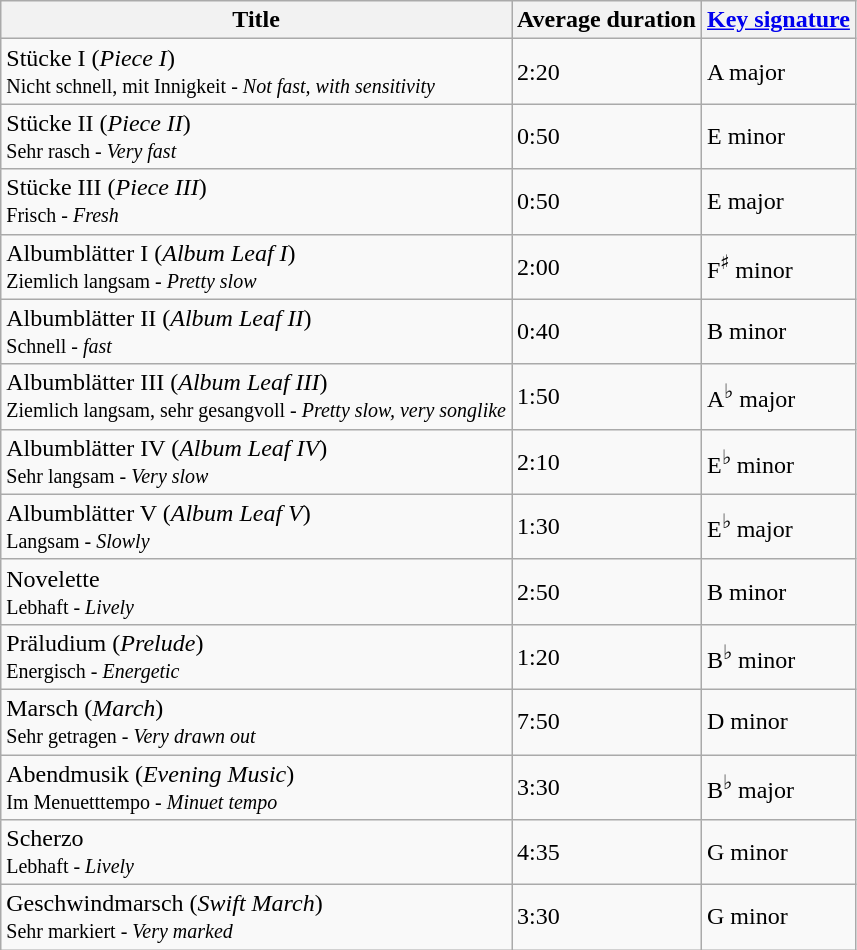<table class="wikitable">
<tr>
<th>Title</th>
<th>Average duration</th>
<th><a href='#'>Key signature</a></th>
</tr>
<tr>
<td>Stücke I (<em>Piece I</em>)<br><small> Nicht schnell, mit Innigkeit - <em>Not fast, with sensitivity</em></small></td>
<td>2:20</td>
<td>A major</td>
</tr>
<tr>
<td>Stücke II (<em>Piece II</em>)<br><small>Sehr rasch - <em>Very fast</em></small></td>
<td>0:50</td>
<td>E minor</td>
</tr>
<tr>
<td>Stücke III (<em>Piece III</em>)<br> <small>Frisch - <em>Fresh</em></small></td>
<td>0:50</td>
<td>E major</td>
</tr>
<tr>
<td>Albumblätter I (<em>Album Leaf I</em>)<br> <small>Ziemlich langsam - <em>Pretty slow</em></small></td>
<td>2:00</td>
<td>F<sup>♯</sup> minor</td>
</tr>
<tr>
<td>Albumblätter II (<em>Album Leaf II</em>)<br> <small>Schnell - <em>fast</em></small></td>
<td>0:40</td>
<td>B minor</td>
</tr>
<tr>
<td>Albumblätter III (<em>Album Leaf III</em>)<br> <small>Ziemlich langsam, sehr gesangvoll - <em>Pretty slow, very songlike</em></small></td>
<td>1:50</td>
<td>A<sup>♭</sup> major</td>
</tr>
<tr>
<td>Albumblätter IV (<em>Album Leaf IV</em>)<br> <small>Sehr langsam - <em>Very slow</em></small></td>
<td>2:10</td>
<td>E<sup>♭</sup> minor</td>
</tr>
<tr>
<td>Albumblätter V (<em>Album Leaf V</em>)<br>  <small>Langsam - <em>Slowly</em></small></td>
<td>1:30</td>
<td>E<sup>♭</sup> major</td>
</tr>
<tr>
<td>Novelette <br> <small>Lebhaft - <em>Lively</em></small></td>
<td>2:50</td>
<td>B minor</td>
</tr>
<tr>
<td>Präludium (<em>Prelude</em>)<br> <small>Energisch - <em>Energetic</em></small></td>
<td>1:20</td>
<td>B<sup>♭</sup> minor</td>
</tr>
<tr>
<td>Marsch (<em>March</em>)<br>  <small>Sehr getragen - <em>Very drawn out</em></small></td>
<td>7:50</td>
<td>D minor</td>
</tr>
<tr>
<td>Abendmusik (<em>Evening Music</em>)<br> <small>Im Menuetttempo - <em>Minuet tempo</em></small></td>
<td>3:30</td>
<td>B<sup>♭</sup> major</td>
</tr>
<tr>
<td>Scherzo<br> <small>Lebhaft - <em>Lively</em></small></td>
<td>4:35</td>
<td>G minor</td>
</tr>
<tr>
<td>Geschwindmarsch (<em>Swift March</em>)<br>  <small>Sehr markiert - <em>Very marked</em></small></td>
<td>3:30</td>
<td>G minor</td>
</tr>
</table>
